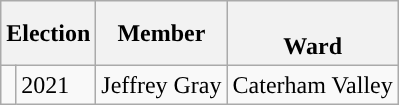<table class="wikitable">
<tr>
<th colspan="2">Election</th>
<th>Member</th>
<th><br>Ward</th>
</tr>
<tr>
<td style="background-color: "></td>
<td>2021</td>
<td>Jeffrey Gray</td>
<td>Caterham Valley</td>
</tr>
</table>
